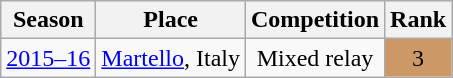<table class="wikitable sortable" style="text-align: center;">
<tr>
<th>Season</th>
<th>Place</th>
<th>Competition</th>
<th>Rank</th>
</tr>
<tr>
<td><a href='#'>2015–16</a></td>
<td style="text-align: left;"> <a href='#'>Martello</a>, Italy</td>
<td>Mixed relay</td>
<td bgcolor="cc9966">3</td>
</tr>
</table>
